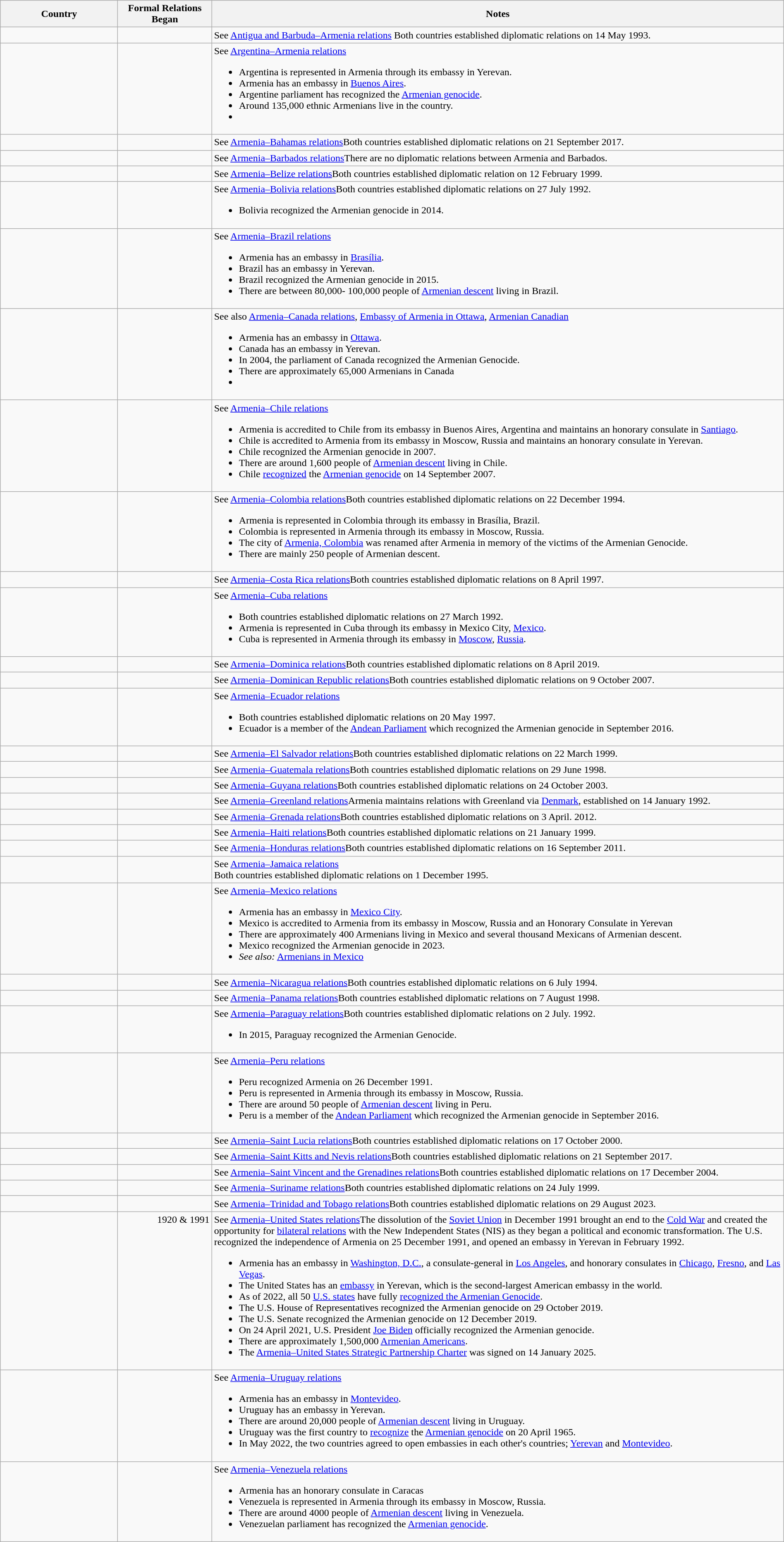<table class="wikitable sortable" style="width:100%; margin:auto;">
<tr>
<th style="width:15%;">Country</th>
<th style="width:12%;">Formal Relations Began</th>
<th>Notes</th>
</tr>
<tr valign="top">
<td></td>
<td align=right> </td>
<td>See <a href='#'>Antigua and Barbuda–Armenia relations</a> Both countries established diplomatic relations on 14 May 1993.</td>
</tr>
<tr valign="top">
<td></td>
<td align=right> </td>
<td>See <a href='#'>Argentina–Armenia relations</a><br><ul><li>Argentina is represented in Armenia through its embassy in Yerevan.</li><li>Armenia has an embassy in <a href='#'>Buenos Aires</a>.</li><li>Argentine parliament has recognized the <a href='#'>Armenian genocide</a>.</li><li>Around 135,000 ethnic Armenians live in the country.</li><li></li></ul></td>
</tr>
<tr valign="top">
<td></td>
<td align=right> </td>
<td>See <a href='#'>Armenia–Bahamas relations</a>Both countries established diplomatic relations on 21 September 2017.</td>
</tr>
<tr valign="top">
<td></td>
<td align=right> </td>
<td>See <a href='#'>Armenia–Barbados relations</a>There are no diplomatic relations between Armenia and Barbados.</td>
</tr>
<tr valign="top">
<td></td>
<td align=right> </td>
<td>See <a href='#'>Armenia–Belize relations</a>Both countries established diplomatic relation on 12 February 1999.</td>
</tr>
<tr valign="top">
<td></td>
<td align=right> </td>
<td>See <a href='#'>Armenia–Bolivia relations</a>Both countries established diplomatic relations on 27 July 1992.<br><ul><li>Bolivia recognized the Armenian genocide in 2014.</li></ul></td>
</tr>
<tr valign="top">
<td></td>
<td align=right> </td>
<td>See <a href='#'>Armenia–Brazil relations</a><br><ul><li>Armenia has an embassy in <a href='#'>Brasília</a>.</li><li>Brazil has an embassy in Yerevan.</li><li>Brazil recognized the Armenian genocide in 2015.</li><li>There are between 80,000- 100,000 people of <a href='#'>Armenian descent</a> living in Brazil.</li></ul></td>
</tr>
<tr valign="top">
<td></td>
<td align=right> </td>
<td>See also <a href='#'>Armenia–Canada relations</a>, <a href='#'>Embassy of Armenia in Ottawa</a>, <a href='#'>Armenian Canadian</a><br><ul><li>Armenia has an embassy in <a href='#'>Ottawa</a>.</li><li>Canada has an embassy in Yerevan.</li><li>In 2004, the parliament of Canada recognized the Armenian Genocide.</li><li>There are approximately 65,000 Armenians in Canada</li><li></li></ul></td>
</tr>
<tr valign="top">
<td></td>
<td align=right> </td>
<td>See <a href='#'>Armenia–Chile relations</a><br><ul><li>Armenia is accredited to Chile from its embassy in Buenos Aires, Argentina and maintains an honorary consulate in <a href='#'>Santiago</a>.</li><li>Chile is accredited to Armenia from its embassy in Moscow, Russia and maintains an honorary consulate in Yerevan.</li><li>Chile recognized the Armenian genocide in 2007.</li><li>There are around 1,600 people of <a href='#'>Armenian descent</a> living in Chile.</li><li>Chile <a href='#'>recognized</a> the <a href='#'>Armenian genocide</a> on 14 September 2007.</li></ul></td>
</tr>
<tr valign="top">
<td></td>
<td align=right> </td>
<td>See <a href='#'>Armenia–Colombia relations</a>Both countries established diplomatic relations on 22 December 1994.<br><ul><li>Armenia is represented in Colombia through its embassy in Brasília, Brazil.</li><li>Colombia is represented in Armenia through its embassy in Moscow, Russia.</li><li>The city of <a href='#'>Armenia, Colombia</a> was renamed after Armenia in memory of the victims of the Armenian Genocide.</li><li>There are mainly 250 people of Armenian descent.</li></ul></td>
</tr>
<tr valign="top">
<td></td>
<td align=right> </td>
<td>See <a href='#'>Armenia–Costa Rica relations</a>Both countries established diplomatic relations on 8 April 1997.</td>
</tr>
<tr valign="top">
<td></td>
<td align=right> </td>
<td>See <a href='#'>Armenia–Cuba relations</a><br><ul><li>Both countries established diplomatic relations on 27 March 1992.</li><li>Armenia is represented in Cuba through its embassy in Mexico City, <a href='#'>Mexico</a>.</li><li>Cuba is represented in Armenia through its embassy in <a href='#'>Moscow</a>, <a href='#'>Russia</a>.</li></ul></td>
</tr>
<tr valign="top">
<td></td>
<td align=right> </td>
<td>See <a href='#'>Armenia–Dominica relations</a>Both countries established diplomatic relations on 8 April 2019.</td>
</tr>
<tr valign="top">
<td></td>
<td align=right> </td>
<td>See <a href='#'>Armenia–Dominican Republic relations</a>Both countries established diplomatic relations on 9 October 2007.</td>
</tr>
<tr valign="top">
<td></td>
<td align=right> </td>
<td>See <a href='#'>Armenia–Ecuador relations</a><br><ul><li>Both countries established diplomatic relations on 20 May 1997.</li><li>Ecuador is a member of the <a href='#'>Andean Parliament</a> which recognized the Armenian genocide in September 2016.</li></ul></td>
</tr>
<tr valign="top">
<td></td>
<td align=right> </td>
<td>See <a href='#'>Armenia–El Salvador relations</a>Both countries established diplomatic relations on 22 March 1999.</td>
</tr>
<tr valign="top">
<td></td>
<td align=right> </td>
<td>See <a href='#'>Armenia–Guatemala relations</a>Both countries established diplomatic relations on 29 June 1998.</td>
</tr>
<tr valign="top">
<td></td>
<td align=right> </td>
<td>See <a href='#'>Armenia–Guyana relations</a>Both countries established diplomatic relations on 24 October 2003.</td>
</tr>
<tr valign="top">
<td></td>
<td align=right> </td>
<td>See <a href='#'>Armenia–Greenland relations</a>Armenia maintains relations with Greenland via <a href='#'>Denmark</a>, established on 14 January 1992.</td>
</tr>
<tr valign="top">
<td></td>
<td align=right></td>
<td>See <a href='#'>Armenia–Grenada relations</a>Both countries established diplomatic relations on 3 April. 2012.</td>
</tr>
<tr valign="top">
<td></td>
<td align=right> </td>
<td>See <a href='#'>Armenia–Haiti relations</a>Both countries established diplomatic relations on 21 January 1999.</td>
</tr>
<tr valign="top">
<td></td>
<td align=right> </td>
<td>See <a href='#'>Armenia–Honduras relations</a>Both countries established diplomatic relations on 16 September 2011.</td>
</tr>
<tr valign="top">
<td></td>
<td align=right> </td>
<td>See <a href='#'>Armenia–Jamaica relations</a><br>Both countries established diplomatic relations on 1 December 1995.</td>
</tr>
<tr valign="top">
<td></td>
<td align=right> </td>
<td>See <a href='#'>Armenia–Mexico relations</a><br><ul><li>Armenia has an embassy in <a href='#'>Mexico City</a>.</li><li>Mexico is accredited to Armenia from its embassy in Moscow, Russia and an Honorary Consulate in Yerevan</li><li>There are approximately 400 Armenians living in Mexico and several thousand Mexicans of Armenian descent.</li><li>Mexico recognized the Armenian genocide in 2023.</li><li><em>See also:</em> <a href='#'>Armenians in Mexico</a></li></ul></td>
</tr>
<tr valign="top">
<td></td>
<td align=right> </td>
<td>See <a href='#'>Armenia–Nicaragua relations</a>Both countries established diplomatic relations on 6 July 1994.</td>
</tr>
<tr valign="top">
<td></td>
<td align=right> </td>
<td>See <a href='#'>Armenia–Panama relations</a>Both countries established diplomatic relations on 7 August 1998.</td>
</tr>
<tr valign="top">
<td></td>
<td align=right> </td>
<td>See <a href='#'>Armenia–Paraguay relations</a>Both countries established diplomatic relations on 2 July. 1992.<br><ul><li>In 2015, Paraguay recognized the Armenian Genocide.</li></ul></td>
</tr>
<tr valign="top">
<td></td>
<td align=right> </td>
<td>See <a href='#'>Armenia–Peru relations</a><br><ul><li>Peru recognized Armenia on 26 December 1991.</li><li>Peru is represented in Armenia through its embassy in Moscow, Russia.</li><li>There are around 50 people of <a href='#'>Armenian descent</a> living in Peru.</li><li>Peru is a member of the <a href='#'>Andean Parliament</a> which recognized the Armenian genocide in September 2016.</li></ul></td>
</tr>
<tr valign="top">
<td></td>
<td align=right> </td>
<td>See <a href='#'>Armenia–Saint Lucia relations</a>Both countries established diplomatic relations on 17 October 2000.</td>
</tr>
<tr valign="top">
<td></td>
<td align=right> </td>
<td>See <a href='#'>Armenia–Saint Kitts and Nevis relations</a>Both countries established diplomatic relations on 21 September 2017.</td>
</tr>
<tr valign="top">
<td></td>
<td align=right> </td>
<td>See <a href='#'>Armenia–Saint Vincent and the Grenadines relations</a>Both countries established diplomatic relations on 17 December 2004.</td>
</tr>
<tr valign="top">
<td></td>
<td align=right> </td>
<td>See <a href='#'>Armenia–Suriname relations</a>Both countries established diplomatic relations on 24 July 1999.</td>
</tr>
<tr valign="top">
<td></td>
<td align=right> </td>
<td>See <a href='#'>Armenia–Trinidad and Tobago relations</a>Both countries established diplomatic relations on 29 August 2023.</td>
</tr>
<tr valign="top">
<td></td>
<td align=right>1920 & 1991</td>
<td>See <a href='#'>Armenia–United States relations</a>The dissolution of the <a href='#'>Soviet Union</a> in December 1991 brought an end to the <a href='#'>Cold War</a> and created the opportunity for <a href='#'>bilateral relations</a> with the New Independent States (NIS) as they began a political and economic transformation. The U.S. recognized the independence of Armenia on 25 December 1991, and opened an embassy in Yerevan in February 1992.<br><ul><li>Armenia has an embassy in <a href='#'>Washington, D.C.</a>, a consulate-general in <a href='#'>Los Angeles</a>, and honorary consulates in <a href='#'>Chicago</a>, <a href='#'>Fresno</a>, and <a href='#'>Las Vegas</a>.</li><li>The United States has an <a href='#'>embassy</a> in Yerevan, which is the second-largest American embassy in the world.</li><li>As of 2022, all 50 <a href='#'>U.S. states</a> have fully <a href='#'>recognized the Armenian Genocide</a>.</li><li>The U.S. House of Representatives recognized the Armenian genocide on 29 October 2019.</li><li>The U.S. Senate recognized the Armenian genocide on 12 December 2019.</li><li>On 24 April 2021, U.S. President <a href='#'>Joe Biden</a> officially recognized the Armenian genocide.</li><li>There are approximately 1,500,000 <a href='#'>Armenian Americans</a>.</li><li>The <a href='#'>Armenia–United States Strategic Partnership Charter</a> was signed on 14 January 2025.</li></ul></td>
</tr>
<tr valign="top">
<td></td>
<td align=right> </td>
<td>See <a href='#'>Armenia–Uruguay relations</a><br><ul><li>Armenia has an embassy in <a href='#'>Montevideo</a>.</li><li>Uruguay has an embassy in Yerevan.</li><li>There are around 20,000 people of <a href='#'>Armenian descent</a> living in Uruguay.</li><li>Uruguay was the first country to <a href='#'>recognize</a> the <a href='#'>Armenian genocide</a> on 20 April 1965.</li><li>In May 2022, the two countries agreed to open embassies in each other's countries; <a href='#'>Yerevan</a> and <a href='#'>Montevideo</a>.</li></ul></td>
</tr>
<tr valign="top">
<td></td>
<td align=right> </td>
<td>See <a href='#'>Armenia–Venezuela relations</a><br><ul><li>Armenia has an honorary consulate in Caracas</li><li>Venezuela is represented in Armenia through its embassy in Moscow, Russia.</li><li>There are around 4000 people of <a href='#'>Armenian descent</a> living in Venezuela.</li><li>Venezuelan parliament has recognized the <a href='#'>Armenian genocide</a>.</li></ul></td>
</tr>
</table>
